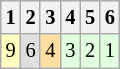<table class="wikitable" style="font-size: 85%;">
<tr>
<th>1</th>
<th>2</th>
<th>3</th>
<th>4</th>
<th>5</th>
<th>6</th>
</tr>
<tr align="center">
<td style="background:#FFFFBF;">9</td>
<td style="background:#DFDFDF;">6</td>
<td style="background:#FFDF9F;">4</td>
<td style="background:#DFFFDF;">3</td>
<td style="background:#DFFFDF;">2</td>
<td style="background:#DFFFDF;">1</td>
</tr>
</table>
